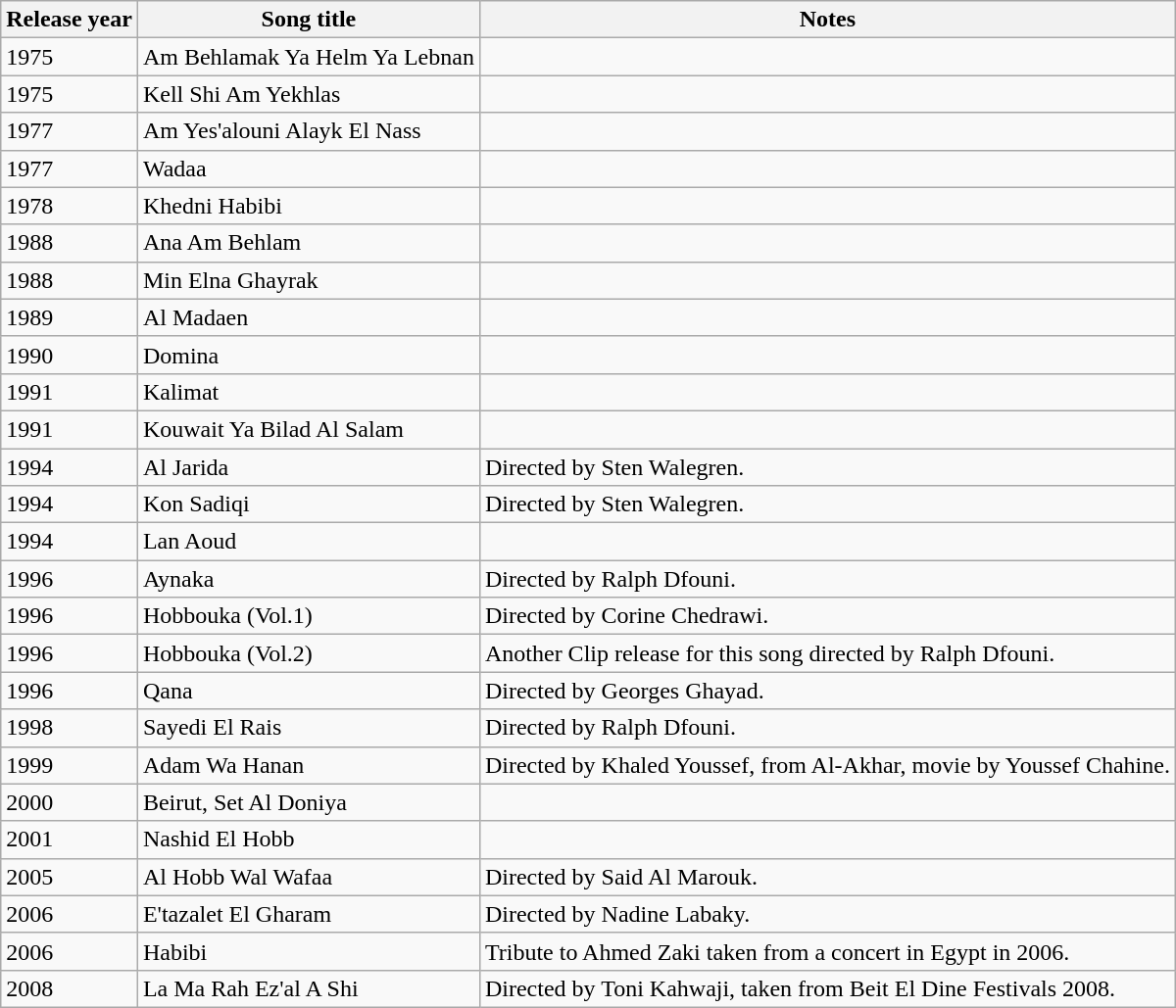<table class="wikitable sortable">
<tr>
<th>Release year</th>
<th>Song title</th>
<th>Notes</th>
</tr>
<tr>
<td>1975</td>
<td>Am Behlamak Ya Helm Ya Lebnan</td>
<td></td>
</tr>
<tr>
<td>1975</td>
<td>Kell Shi Am Yekhlas</td>
<td></td>
</tr>
<tr>
<td>1977</td>
<td>Am Yes'alouni Alayk El Nass</td>
<td></td>
</tr>
<tr>
<td>1977</td>
<td>Wadaa</td>
<td></td>
</tr>
<tr>
<td>1978</td>
<td>Khedni Habibi</td>
<td></td>
</tr>
<tr>
<td>1988</td>
<td>Ana Am Behlam</td>
<td></td>
</tr>
<tr>
<td>1988</td>
<td>Min Elna Ghayrak</td>
<td></td>
</tr>
<tr>
<td>1989</td>
<td>Al Madaen</td>
<td></td>
</tr>
<tr>
<td>1990</td>
<td>Domina</td>
<td></td>
</tr>
<tr>
<td>1991</td>
<td>Kalimat</td>
<td></td>
</tr>
<tr>
<td>1991</td>
<td>Kouwait Ya Bilad Al Salam</td>
<td></td>
</tr>
<tr>
<td>1994</td>
<td>Al Jarida</td>
<td>Directed by Sten Walegren.</td>
</tr>
<tr>
<td>1994</td>
<td>Kon Sadiqi</td>
<td>Directed by Sten Walegren.</td>
</tr>
<tr>
<td>1994</td>
<td>Lan Aoud</td>
<td></td>
</tr>
<tr>
<td>1996</td>
<td>Aynaka</td>
<td>Directed by Ralph Dfouni.</td>
</tr>
<tr>
<td>1996</td>
<td>Hobbouka (Vol.1)</td>
<td>Directed by Corine Chedrawi.</td>
</tr>
<tr>
<td>1996</td>
<td>Hobbouka (Vol.2)</td>
<td>Another Clip release for this song directed by Ralph Dfouni.</td>
</tr>
<tr>
<td>1996</td>
<td>Qana</td>
<td>Directed by Georges Ghayad.</td>
</tr>
<tr>
<td>1998</td>
<td>Sayedi El Rais</td>
<td>Directed by Ralph Dfouni.</td>
</tr>
<tr>
<td>1999</td>
<td>Adam Wa Hanan</td>
<td>Directed by Khaled Youssef, from Al-Akhar, movie by Youssef Chahine.</td>
</tr>
<tr>
<td>2000</td>
<td>Beirut, Set Al Doniya</td>
<td></td>
</tr>
<tr>
<td>2001</td>
<td>Nashid El Hobb</td>
<td></td>
</tr>
<tr>
<td>2005</td>
<td>Al Hobb Wal Wafaa</td>
<td>Directed by Said Al Marouk.</td>
</tr>
<tr>
<td>2006</td>
<td>E'tazalet El Gharam</td>
<td>Directed by Nadine Labaky.</td>
</tr>
<tr>
<td>2006</td>
<td>Habibi</td>
<td>Tribute to Ahmed Zaki taken from a concert in Egypt in 2006.</td>
</tr>
<tr>
<td>2008</td>
<td>La Ma Rah Ez'al A Shi</td>
<td>Directed by Toni Kahwaji, taken from Beit El Dine Festivals 2008.</td>
</tr>
</table>
